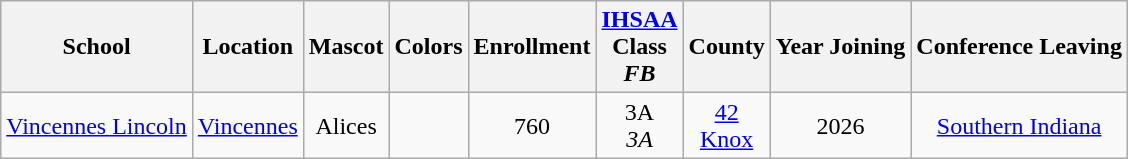<table class="wikitable" style="text-align:center">
<tr>
<th>School</th>
<th>Location</th>
<th>Mascot</th>
<th>Colors</th>
<th>Enrollment</th>
<th><a href='#'>IHSAA</a> <br> Class <br> <em>FB</em></th>
<th>County</th>
<th>Year Joining</th>
<th>Conference Leaving</th>
</tr>
<tr>
<td><a href='#'>Vincennes Lincoln</a></td>
<td><a href='#'>Vincennes</a></td>
<td>Alices</td>
<td> <br></td>
<td>760</td>
<td>3A <br> <em>3A</em></td>
<td><a href='#'>42<br> Knox</a></td>
<td>2026</td>
<td><a href='#'>Southern Indiana</a></td>
</tr>
</table>
